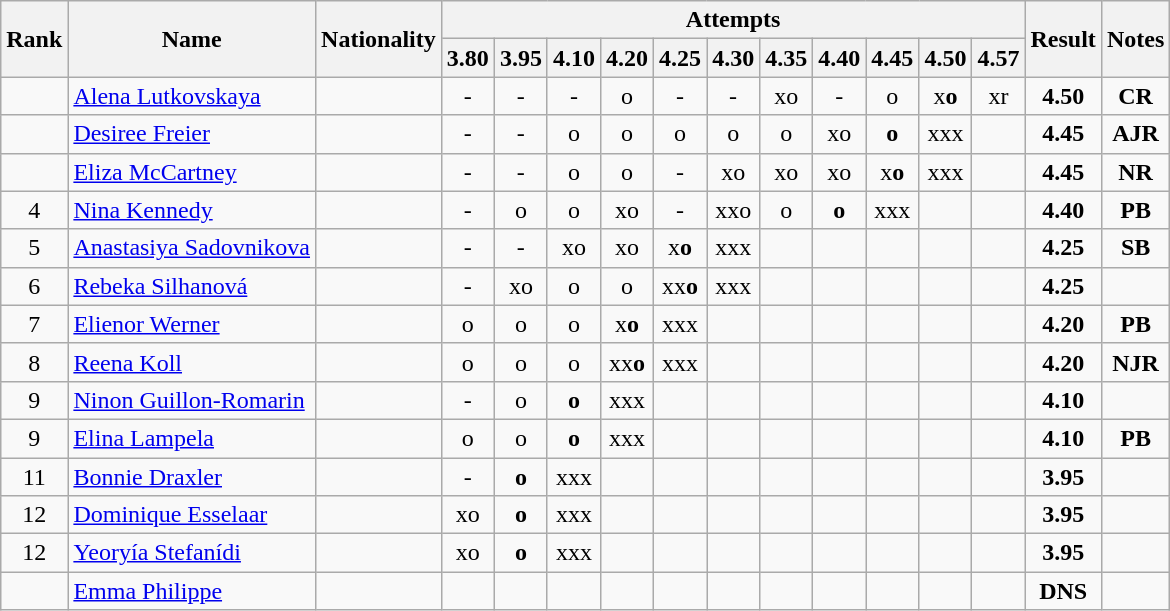<table class="wikitable sortable" style="text-align:center">
<tr>
<th rowspan=2>Rank</th>
<th rowspan=2>Name</th>
<th rowspan=2>Nationality</th>
<th colspan=11>Attempts</th>
<th rowspan=2>Result</th>
<th rowspan=2>Notes</th>
</tr>
<tr>
<th>3.80</th>
<th>3.95</th>
<th>4.10</th>
<th>4.20</th>
<th>4.25</th>
<th>4.30</th>
<th>4.35</th>
<th>4.40</th>
<th>4.45</th>
<th>4.50</th>
<th>4.57</th>
</tr>
<tr>
<td></td>
<td align=left><a href='#'>Alena Lutkovskaya</a></td>
<td align=left></td>
<td>-</td>
<td>-</td>
<td>-</td>
<td>o</td>
<td>-</td>
<td>-</td>
<td>xo</td>
<td>-</td>
<td>o</td>
<td>x<strong>o</strong></td>
<td>xr</td>
<td><strong>4.50</strong></td>
<td><strong>CR</strong></td>
</tr>
<tr>
<td></td>
<td align=left><a href='#'>Desiree Freier</a></td>
<td align=left></td>
<td>-</td>
<td>-</td>
<td>o</td>
<td>o</td>
<td>o</td>
<td>o</td>
<td>o</td>
<td>xo</td>
<td><strong>o</strong></td>
<td>xxx</td>
<td></td>
<td><strong>4.45</strong></td>
<td><strong>AJR</strong></td>
</tr>
<tr>
<td></td>
<td align=left><a href='#'>Eliza McCartney</a></td>
<td align=left></td>
<td>-</td>
<td>-</td>
<td>o</td>
<td>o</td>
<td>-</td>
<td>xo</td>
<td>xo</td>
<td>xo</td>
<td>x<strong>o</strong></td>
<td>xxx</td>
<td></td>
<td><strong>4.45</strong></td>
<td><strong>NR</strong></td>
</tr>
<tr>
<td>4</td>
<td align=left><a href='#'>Nina Kennedy</a></td>
<td align=left></td>
<td>-</td>
<td>o</td>
<td>o</td>
<td>xo</td>
<td>-</td>
<td>xxo</td>
<td>o</td>
<td><strong>o</strong></td>
<td>xxx</td>
<td></td>
<td></td>
<td><strong>4.40</strong></td>
<td><strong>PB</strong></td>
</tr>
<tr>
<td>5</td>
<td align=left><a href='#'>Anastasiya Sadovnikova</a></td>
<td align=left></td>
<td>-</td>
<td>-</td>
<td>xo</td>
<td>xo</td>
<td>x<strong>o</strong></td>
<td>xxx</td>
<td></td>
<td></td>
<td></td>
<td></td>
<td></td>
<td><strong>4.25</strong></td>
<td><strong>SB</strong></td>
</tr>
<tr>
<td>6</td>
<td align=left><a href='#'>Rebeka Silhanová</a></td>
<td align=left></td>
<td>-</td>
<td>xo</td>
<td>o</td>
<td>o</td>
<td>xx<strong>o</strong></td>
<td>xxx</td>
<td></td>
<td></td>
<td></td>
<td></td>
<td></td>
<td><strong>4.25</strong></td>
<td></td>
</tr>
<tr>
<td>7</td>
<td align=left><a href='#'>Elienor Werner</a></td>
<td align=left></td>
<td>o</td>
<td>o</td>
<td>o</td>
<td>x<strong>o</strong></td>
<td>xxx</td>
<td></td>
<td></td>
<td></td>
<td></td>
<td></td>
<td></td>
<td><strong>4.20</strong></td>
<td><strong>PB</strong></td>
</tr>
<tr>
<td>8</td>
<td align=left><a href='#'>Reena Koll</a></td>
<td align=left></td>
<td>o</td>
<td>o</td>
<td>o</td>
<td>xx<strong>o</strong></td>
<td>xxx</td>
<td></td>
<td></td>
<td></td>
<td></td>
<td></td>
<td></td>
<td><strong>4.20</strong></td>
<td><strong>NJR</strong></td>
</tr>
<tr>
<td>9</td>
<td align=left><a href='#'>Ninon Guillon-Romarin</a></td>
<td align=left></td>
<td>-</td>
<td>o</td>
<td><strong>o</strong></td>
<td>xxx</td>
<td></td>
<td></td>
<td></td>
<td></td>
<td></td>
<td></td>
<td></td>
<td><strong>4.10</strong></td>
<td></td>
</tr>
<tr>
<td>9</td>
<td align=left><a href='#'>Elina Lampela</a></td>
<td align=left></td>
<td>o</td>
<td>o</td>
<td><strong>o</strong></td>
<td>xxx</td>
<td></td>
<td></td>
<td></td>
<td></td>
<td></td>
<td></td>
<td></td>
<td><strong>4.10</strong></td>
<td><strong>PB</strong></td>
</tr>
<tr>
<td>11</td>
<td align=left><a href='#'>Bonnie Draxler</a></td>
<td align=left></td>
<td>-</td>
<td><strong>o</strong></td>
<td>xxx</td>
<td></td>
<td></td>
<td></td>
<td></td>
<td></td>
<td></td>
<td></td>
<td></td>
<td><strong>3.95</strong></td>
<td></td>
</tr>
<tr>
<td>12</td>
<td align=left><a href='#'>Dominique Esselaar</a></td>
<td align=left></td>
<td>xo</td>
<td><strong>o</strong></td>
<td>xxx</td>
<td></td>
<td></td>
<td></td>
<td></td>
<td></td>
<td></td>
<td></td>
<td></td>
<td><strong>3.95</strong></td>
<td></td>
</tr>
<tr>
<td>12</td>
<td align=left><a href='#'>Yeoryía Stefanídi</a></td>
<td align=left></td>
<td>xo</td>
<td><strong>o</strong></td>
<td>xxx</td>
<td></td>
<td></td>
<td></td>
<td></td>
<td></td>
<td></td>
<td></td>
<td></td>
<td><strong>3.95</strong></td>
<td></td>
</tr>
<tr>
<td></td>
<td align=left><a href='#'>Emma Philippe</a></td>
<td align=left></td>
<td></td>
<td></td>
<td></td>
<td></td>
<td></td>
<td></td>
<td></td>
<td></td>
<td></td>
<td></td>
<td></td>
<td><strong>DNS</strong></td>
<td></td>
</tr>
</table>
